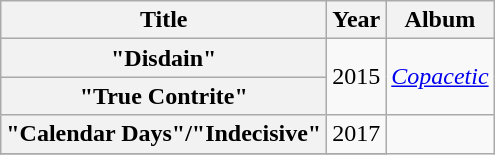<table class="wikitable plainrowheaders" style="text-align:center;">
<tr>
<th scope=col>Title</th>
<th scope=col>Year</th>
<th scope=col>Album</th>
</tr>
<tr>
<th scope="row">"Disdain"</th>
<td rowspan="2">2015</td>
<td rowspan="2" style="text-align:left;"><em><a href='#'>Copacetic</a></em></td>
</tr>
<tr>
<th scope="row">"True Contrite"</th>
</tr>
<tr>
<th scope="row">"Calendar Days"/"Indecisive"</th>
<td>2017</td>
<td rowspan="2" style="text-align:left;"></td>
</tr>
<tr>
</tr>
</table>
